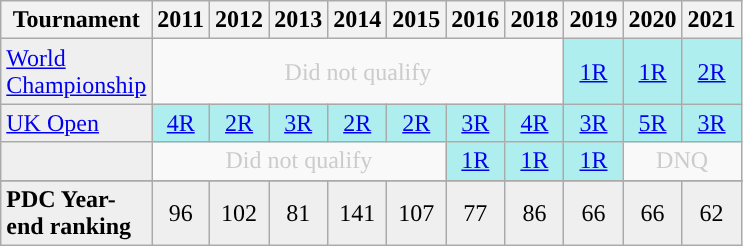<table class="wikitable" style="width:20%; margin:0">
<tr>
<th>Tournament</th>
<th>2011</th>
<th>2012</th>
<th>2013</th>
<th>2014</th>
<th>2015</th>
<th>2016</th>
<th>2018</th>
<th>2019</th>
<th>2020</th>
<th>2021</th>
</tr>
<tr>
<td style="background:#efefef;"><a href='#'>World Championship</a></td>
<td colspan="7" style="text-align:center; color:#ccc;">Did not qualify</td>
<td style="text-align:center; background:#afeeee;"><a href='#'>1R</a></td>
<td style="text-align:center; background:#afeeee;"><a href='#'>1R</a></td>
<td style="text-align:center; background:#afeeee;"><a href='#'>2R</a></td>
</tr>
<tr>
<td style="background:#efefef;"><a href='#'>UK Open</a></td>
<td style="text-align:center; background:#afeeee;"><a href='#'>4R</a></td>
<td style="text-align:center; background:#afeeee;"><a href='#'>2R</a></td>
<td style="text-align:center; background:#afeeee;"><a href='#'>3R</a></td>
<td style="text-align:center; background:#afeeee;"><a href='#'>2R</a></td>
<td style="text-align:center; background:#afeeee;"><a href='#'>2R</a></td>
<td style="text-align:center; background:#afeeee;"><a href='#'>3R</a></td>
<td style="text-align:center; background:#afeeee;"><a href='#'>4R</a></td>
<td style="text-align:center; background:#afeeee;"><a href='#'>3R</a></td>
<td style="text-align:center; background:#afeeee;"><a href='#'>5R</a></td>
<td style="text-align:center; background:#afeeee;"><a href='#'>3R</a></td>
</tr>
<tr>
<td style="background:#efefef;"></td>
<td colspan="5" style="text-align:center; color:#ccc;">Did not qualify</td>
<td style="text-align:center; background:#afeeee;"><a href='#'>1R</a></td>
<td style="text-align:center; background:#afeeee;"><a href='#'>1R</a></td>
<td style="text-align:center; background:#afeeee;"><a href='#'>1R</a></td>
<td colspan="2" style="text-align:center; color:#ccc;">DNQ</td>
</tr>
<tr>
</tr>
<tr bgcolor="efefef">
<td align="left"><strong>PDC Year-end ranking</strong></td>
<td style="text-align:center;">96</td>
<td style="text-align:center;">102</td>
<td style="text-align:center;">81</td>
<td style="text-align:center;">141</td>
<td style="text-align:center;">107</td>
<td style="text-align:center;">77</td>
<td style="text-align:center;">86</td>
<td style="text-align:center;">66</td>
<td style="text-align:center;">66</td>
<td style="text-align:center;">62</td>
</tr>
</table>
